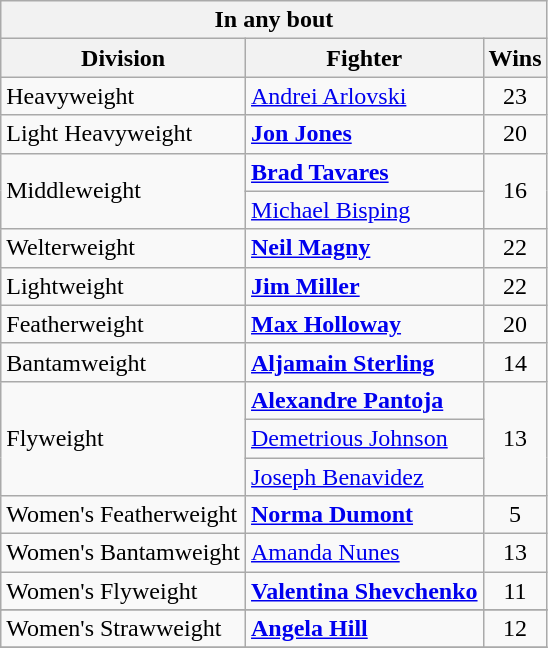<table id="Wins_most_bouts_div_any" class=wikitable>
<tr>
<th colspan=3>In any bout</th>
</tr>
<tr>
<th>Division</th>
<th>Fighter</th>
<th>Wins</th>
</tr>
<tr>
<td>Heavyweight</td>
<td> <a href='#'>Andrei Arlovski</a></td>
<td align=center>23</td>
</tr>
<tr>
<td>Light Heavyweight</td>
<td><strong> <a href='#'>Jon Jones</a></strong></td>
<td align=center>20</td>
</tr>
<tr>
<td rowspan=2>Middleweight</td>
<td><strong> <a href='#'>Brad Tavares</a></strong></td>
<td align=center rowspan=2>16</td>
</tr>
<tr>
<td> <a href='#'>Michael Bisping</a></td>
</tr>
<tr>
<td>Welterweight</td>
<td> <strong><a href='#'>Neil Magny</a></strong></td>
<td align=center>22</td>
</tr>
<tr>
<td>Lightweight</td>
<td><strong> <a href='#'>Jim Miller</a></strong></td>
<td align=center>22</td>
</tr>
<tr>
<td>Featherweight</td>
<td><strong> <a href='#'>Max Holloway</a></strong></td>
<td align=center>20</td>
</tr>
<tr>
<td>Bantamweight</td>
<td><strong> <a href='#'>Aljamain Sterling</a></strong></td>
<td align=center>14</td>
</tr>
<tr>
<td rowspan=3>Flyweight</td>
<td> <strong><a href='#'>Alexandre Pantoja</a></strong></td>
<td rowspan=3 align=center>13</td>
</tr>
<tr>
<td> <a href='#'>Demetrious Johnson</a></td>
</tr>
<tr>
<td> <a href='#'>Joseph Benavidez</a></td>
</tr>
<tr>
<td>Women's Featherweight</td>
<td> <strong><a href='#'>Norma Dumont</a></strong></td>
<td align=center>5</td>
</tr>
<tr>
<td>Women's Bantamweight</td>
<td> <a href='#'>Amanda Nunes</a></td>
<td align=center>13</td>
</tr>
<tr>
<td>Women's Flyweight</td>
<td> <strong><a href='#'>Valentina Shevchenko</a></strong></td>
<td align=center>11</td>
</tr>
<tr>
</tr>
<tr>
<td>Women's Strawweight</td>
<td> <strong><a href='#'>Angela Hill</a></strong></td>
<td align=center>12</td>
</tr>
<tr>
</tr>
</table>
